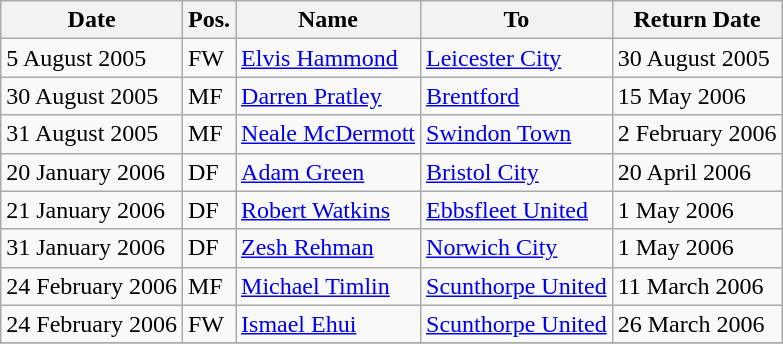<table class="wikitable">
<tr>
<th>Date</th>
<th>Pos.</th>
<th>Name</th>
<th>To</th>
<th>Return Date</th>
</tr>
<tr>
<td>5 August 2005</td>
<td>FW</td>
<td><a href='#'>Elvis Hammond</a></td>
<td><a href='#'>Leicester City</a></td>
<td>30 August 2005</td>
</tr>
<tr>
<td>30 August 2005</td>
<td>MF</td>
<td><a href='#'>Darren Pratley</a></td>
<td><a href='#'>Brentford</a></td>
<td>15 May 2006</td>
</tr>
<tr>
<td>31 August 2005</td>
<td>MF</td>
<td><a href='#'>Neale McDermott</a></td>
<td><a href='#'>Swindon Town</a></td>
<td>2 February 2006</td>
</tr>
<tr>
<td>20 January 2006</td>
<td>DF</td>
<td><a href='#'>Adam Green</a></td>
<td><a href='#'>Bristol City</a></td>
<td>20 April 2006</td>
</tr>
<tr>
<td>21 January 2006</td>
<td>DF</td>
<td><a href='#'>Robert Watkins</a></td>
<td><a href='#'>Ebbsfleet United</a></td>
<td>1 May 2006</td>
</tr>
<tr>
<td>31 January 2006</td>
<td>DF</td>
<td><a href='#'>Zesh Rehman</a></td>
<td><a href='#'>Norwich City</a></td>
<td>1 May 2006</td>
</tr>
<tr>
<td>24 February 2006</td>
<td>MF</td>
<td><a href='#'>Michael Timlin</a></td>
<td><a href='#'>Scunthorpe United</a></td>
<td>11 March 2006</td>
</tr>
<tr>
<td>24 February 2006</td>
<td>FW</td>
<td><a href='#'>Ismael Ehui</a></td>
<td><a href='#'>Scunthorpe United</a></td>
<td>26 March 2006</td>
</tr>
<tr>
</tr>
</table>
